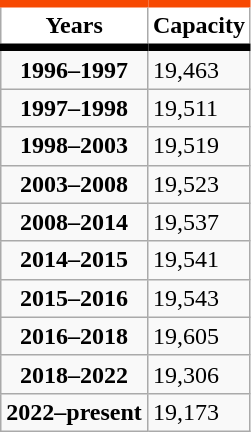<table class="wikitable">
<tr>
<th style="background:#FFFFFF; border-top:#F74902 5px solid; border-bottom:#000000 5px solid;">Years</th>
<th style="background:#FFFFFF; border-top:#F74902 5px solid; border-bottom:#000000 5px solid;">Capacity</th>
</tr>
<tr>
<td style=text-align:center><strong>1996–1997</strong></td>
<td>19,463</td>
</tr>
<tr>
<td style=text-align:center><strong>1997–1998</strong></td>
<td>19,511</td>
</tr>
<tr>
<td style=text-align:center><strong>1998–2003</strong></td>
<td>19,519</td>
</tr>
<tr>
<td style=text-align:center><strong>2003–2008</strong></td>
<td>19,523</td>
</tr>
<tr>
<td style=text-align:center><strong>2008–2014</strong></td>
<td>19,537</td>
</tr>
<tr>
<td style=text-align:center><strong>2014–2015</strong></td>
<td>19,541</td>
</tr>
<tr>
<td style=text-align:center><strong>2015–2016</strong></td>
<td>19,543</td>
</tr>
<tr>
<td style=text-align:center><strong>2016–2018</strong></td>
<td>19,605</td>
</tr>
<tr>
<td style=text-align:center><strong>2018–2022</strong></td>
<td>19,306</td>
</tr>
<tr>
<td style=text-align:center><strong>2022–present</strong></td>
<td>19,173</td>
</tr>
</table>
